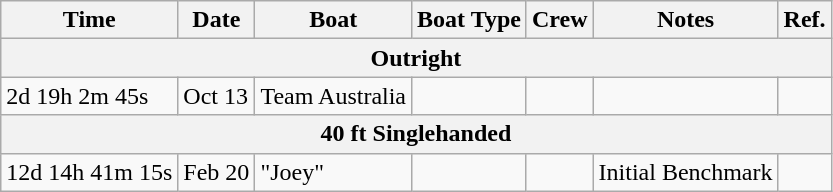<table class="wikitable sortable">
<tr>
<th>Time</th>
<th>Date</th>
<th>Boat</th>
<th>Boat Type</th>
<th>Crew</th>
<th>Notes</th>
<th>Ref.</th>
</tr>
<tr>
<th colspan=7>Outright</th>
</tr>
<tr>
<td>2d 19h 2m 45s</td>
<td>Oct 13</td>
<td>Team Australia</td>
<td></td>
<td></td>
<td></td>
<td></td>
</tr>
<tr>
<th colspan=7>40 ft Singlehanded</th>
</tr>
<tr>
<td>12d 14h 41m 15s</td>
<td>Feb 20</td>
<td>"Joey"</td>
<td></td>
<td></td>
<td>Initial Benchmark</td>
<td></td>
</tr>
</table>
